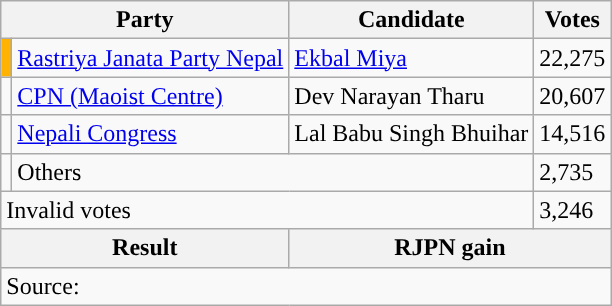<table class="wikitable">
<tr>
<th colspan="2">Party</th>
<th>Candidate</th>
<th>Votes</th>
</tr>
<tr>
<td style="background-color:#ffb300"></td>
<td><a href='#'>Rastriya Janata Party Nepal</a></td>
<td><a href='#'>Ekbal Miya</a></td>
<td>22,275</td>
</tr>
<tr>
<td style="background-color:"></td>
<td><a href='#'>CPN (Maoist Centre)</a></td>
<td>Dev Narayan Tharu</td>
<td>20,607</td>
</tr>
<tr>
<td style="background-color:"></td>
<td><a href='#'>Nepali Congress</a></td>
<td>Lal Babu Singh Bhuihar</td>
<td>14,516</td>
</tr>
<tr>
<td></td>
<td colspan="2">Others</td>
<td>2,735</td>
</tr>
<tr>
<td colspan="3">Invalid votes</td>
<td>3,246</td>
</tr>
<tr>
<th colspan="2">Result</th>
<th colspan="2">RJPN gain</th>
</tr>
<tr>
<td colspan="4">Source: </td>
</tr>
</table>
